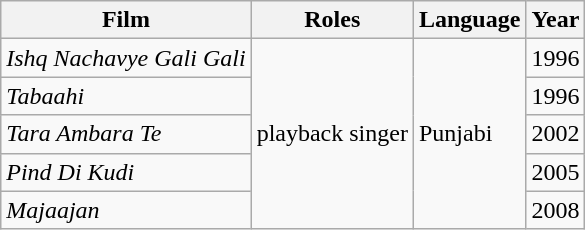<table class="wikitable">
<tr>
<th>Film</th>
<th>Roles</th>
<th>Language</th>
<th>Year</th>
</tr>
<tr>
<td><em>Ishq Nachavye Gali Gali</em></td>
<td rowspan="5">playback singer</td>
<td rowspan="5">Punjabi</td>
<td>1996</td>
</tr>
<tr>
<td><em>Tabaahi</em></td>
<td>1996</td>
</tr>
<tr>
<td><em>Tara Ambara Te</em></td>
<td>2002</td>
</tr>
<tr>
<td><em>Pind Di Kudi</em></td>
<td>2005</td>
</tr>
<tr>
<td><em>Majaajan</em></td>
<td>2008</td>
</tr>
</table>
